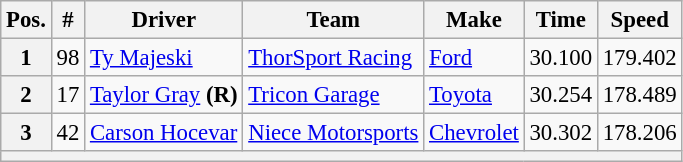<table class="wikitable" style="font-size:95%">
<tr>
<th>Pos.</th>
<th>#</th>
<th>Driver</th>
<th>Team</th>
<th>Make</th>
<th>Time</th>
<th>Speed</th>
</tr>
<tr>
<th>1</th>
<td>98</td>
<td><a href='#'>Ty Majeski</a></td>
<td><a href='#'>ThorSport Racing</a></td>
<td><a href='#'>Ford</a></td>
<td>30.100</td>
<td>179.402</td>
</tr>
<tr>
<th>2</th>
<td>17</td>
<td><a href='#'>Taylor Gray</a> <strong>(R)</strong></td>
<td><a href='#'>Tricon Garage</a></td>
<td><a href='#'>Toyota</a></td>
<td>30.254</td>
<td>178.489</td>
</tr>
<tr>
<th>3</th>
<td>42</td>
<td><a href='#'>Carson Hocevar</a></td>
<td><a href='#'>Niece Motorsports</a></td>
<td><a href='#'>Chevrolet</a></td>
<td>30.302</td>
<td>178.206</td>
</tr>
<tr>
<th colspan="7"></th>
</tr>
</table>
